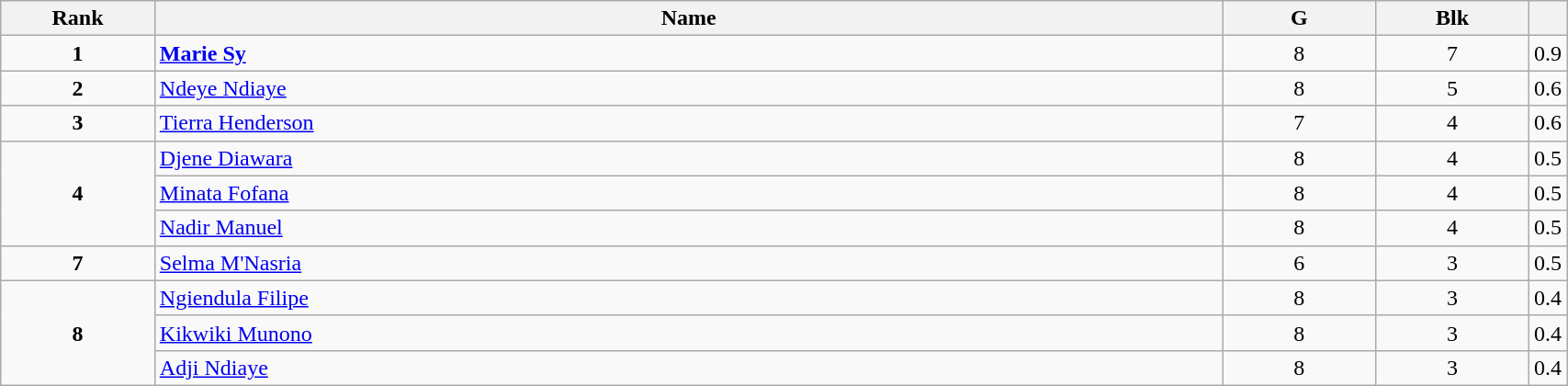<table class="wikitable" style="width:90%;">
<tr>
<th style="width:10%;">Rank</th>
<th style="width:70%;">Name</th>
<th style="width:10%;">G</th>
<th style="width:10%;">Blk</th>
<th style="width:10%;"></th>
</tr>
<tr align=center>
<td><strong>1</strong></td>
<td align=left> <strong><a href='#'>Marie Sy</a></strong></td>
<td>8</td>
<td>7</td>
<td>0.9</td>
</tr>
<tr align=center>
<td><strong>2</strong></td>
<td align=left> <a href='#'>Ndeye Ndiaye</a></td>
<td>8</td>
<td>5</td>
<td>0.6</td>
</tr>
<tr align=center>
<td><strong>3</strong></td>
<td align=left> <a href='#'>Tierra Henderson</a></td>
<td>7</td>
<td>4</td>
<td>0.6</td>
</tr>
<tr align=center>
<td rowspan=3><strong>4</strong></td>
<td align=left> <a href='#'>Djene Diawara</a></td>
<td>8</td>
<td>4</td>
<td>0.5</td>
</tr>
<tr align=center>
<td align=left> <a href='#'>Minata Fofana</a></td>
<td>8</td>
<td>4</td>
<td>0.5</td>
</tr>
<tr align=center>
<td align=left> <a href='#'>Nadir Manuel</a></td>
<td>8</td>
<td>4</td>
<td>0.5</td>
</tr>
<tr align=center>
<td><strong>7</strong></td>
<td align=left> <a href='#'>Selma M'Nasria</a></td>
<td>6</td>
<td>3</td>
<td>0.5</td>
</tr>
<tr align=center>
<td rowspan=3><strong>8</strong></td>
<td align=left> <a href='#'>Ngiendula Filipe</a></td>
<td>8</td>
<td>3</td>
<td>0.4</td>
</tr>
<tr align=center>
<td align=left> <a href='#'>Kikwiki Munono</a></td>
<td>8</td>
<td>3</td>
<td>0.4</td>
</tr>
<tr align=center>
<td align=left> <a href='#'>Adji Ndiaye</a></td>
<td>8</td>
<td>3</td>
<td>0.4</td>
</tr>
</table>
